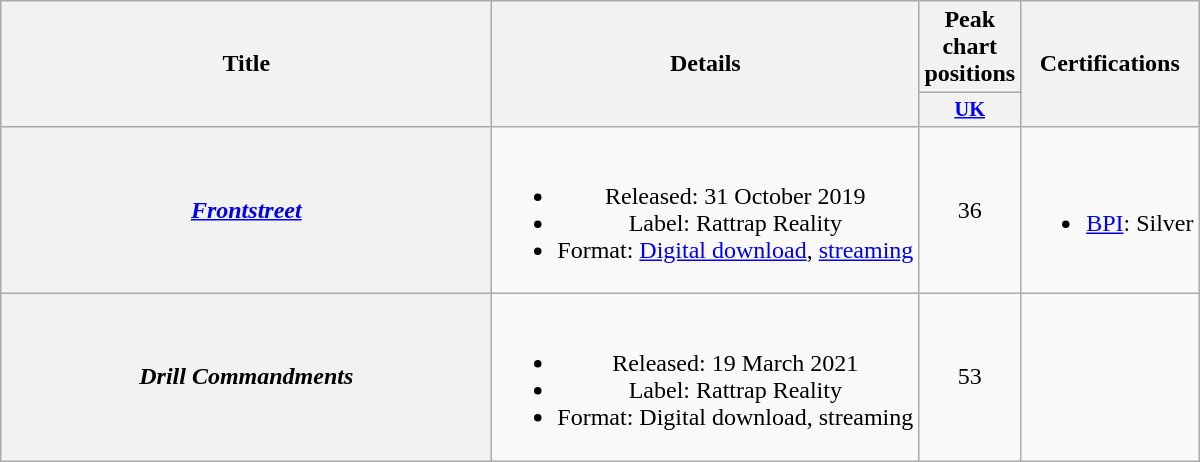<table class="wikitable plainrowheaders" style="text-align:center;">
<tr>
<th scope="col" rowspan="2" style="width:20em;">Title</th>
<th scope="col" rowspan="2">Details</th>
<th scope="col" colspan="1">Peak chart positions</th>
<th scope="col" rowspan="2">Certifications</th>
</tr>
<tr>
<th scope="col" style="width:3em;font-size:85%;"><a href='#'>UK</a><br></th>
</tr>
<tr>
<th scope="row"><a href='#'><em>Frontstreet</em></a><br></th>
<td><br><ul><li>Released: 31 October 2019</li><li>Label: Rattrap Reality</li><li>Format: <a href='#'>Digital download</a>, <a href='#'>streaming</a></li></ul></td>
<td>36</td>
<td><br><ul><li><a href='#'>BPI</a>: Silver</li></ul></td>
</tr>
<tr>
<th scope="row"><em>Drill Commandments</em><br></th>
<td><br><ul><li>Released: 19 March 2021</li><li>Label: Rattrap Reality</li><li>Format: Digital download, streaming</li></ul></td>
<td>53</td>
<td></td>
</tr>
</table>
